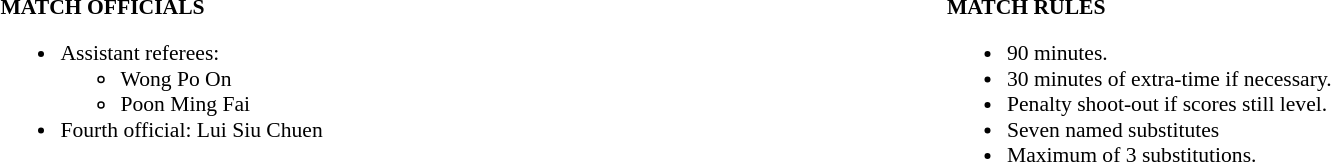<table width=100% style="font-size: 90%">
<tr>
<td width=50% valign=top><br><strong>MATCH OFFICIALS</strong><ul><li>Assistant referees:<ul><li>Wong Po On</li><li>Poon Ming Fai</li></ul></li><li>Fourth official: Lui Siu Chuen</li></ul></td>
<td width=50% valign=top><br><strong>MATCH RULES</strong><ul><li>90 minutes.</li><li>30 minutes of extra-time if necessary.</li><li>Penalty shoot-out if scores still level.</li><li>Seven named substitutes</li><li>Maximum of 3 substitutions.</li></ul></td>
</tr>
</table>
